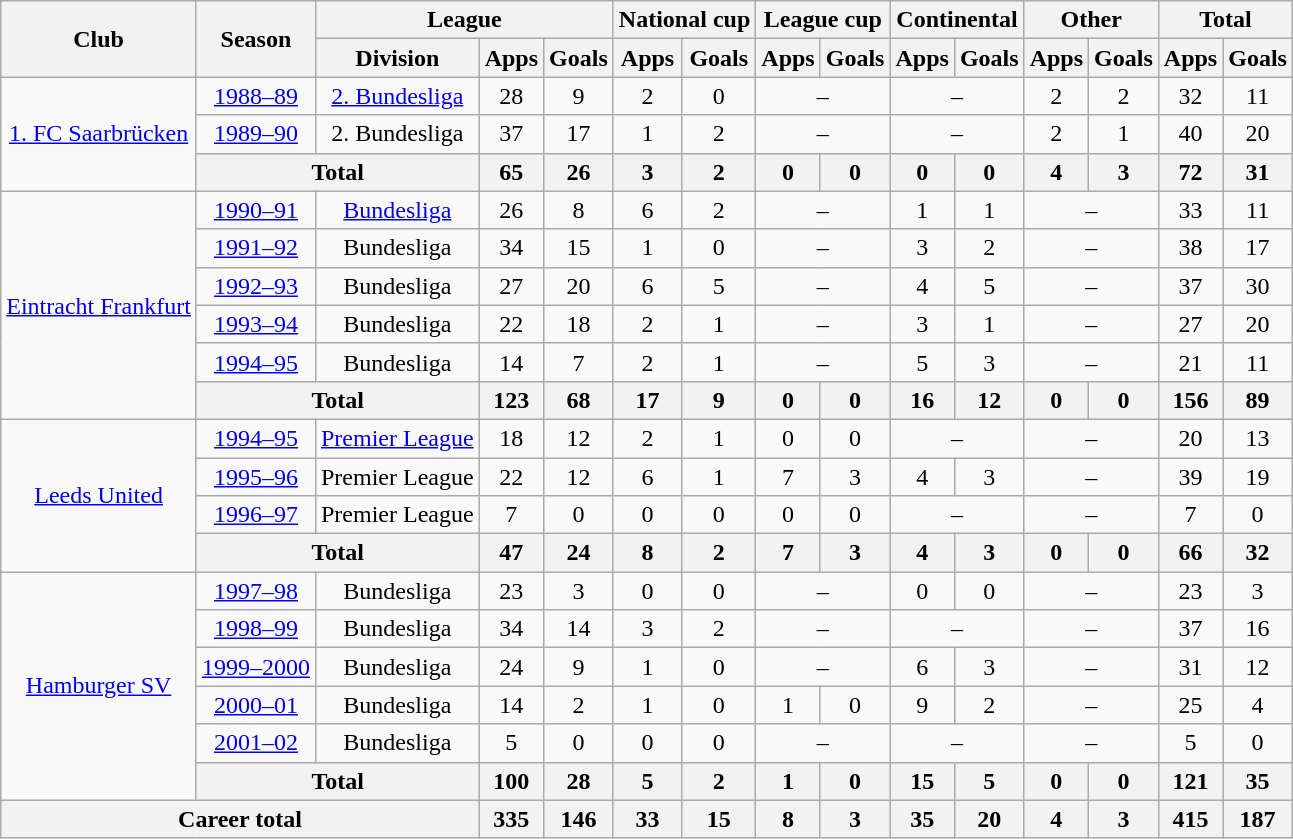<table class="wikitable" style="text-align:center">
<tr>
<th rowspan="2">Club</th>
<th rowspan="2">Season</th>
<th colspan="3">League</th>
<th colspan="2">National cup</th>
<th colspan="2">League cup</th>
<th colspan="2">Continental</th>
<th colspan="2">Other</th>
<th colspan="2">Total</th>
</tr>
<tr>
<th>Division</th>
<th>Apps</th>
<th>Goals</th>
<th>Apps</th>
<th>Goals</th>
<th>Apps</th>
<th>Goals</th>
<th>Apps</th>
<th>Goals</th>
<th>Apps</th>
<th>Goals</th>
<th>Apps</th>
<th>Goals</th>
</tr>
<tr>
<td rowspan="3"><a href='#'>1. FC Saarbrücken</a></td>
<td><a href='#'>1988–89</a></td>
<td><a href='#'>2. Bundesliga</a></td>
<td>28</td>
<td>9</td>
<td>2</td>
<td>0</td>
<td colspan="2">–</td>
<td colspan="2">–</td>
<td>2</td>
<td>2</td>
<td>32</td>
<td>11</td>
</tr>
<tr>
<td><a href='#'>1989–90</a></td>
<td>2. Bundesliga</td>
<td>37</td>
<td>17</td>
<td>1</td>
<td>2</td>
<td colspan="2">–</td>
<td colspan="2">–</td>
<td>2</td>
<td>1</td>
<td>40</td>
<td>20</td>
</tr>
<tr>
<th colspan="2">Total</th>
<th>65</th>
<th>26</th>
<th>3</th>
<th>2</th>
<th>0</th>
<th>0</th>
<th>0</th>
<th>0</th>
<th>4</th>
<th>3</th>
<th>72</th>
<th>31</th>
</tr>
<tr>
<td rowspan="6"><a href='#'>Eintracht Frankfurt</a></td>
<td><a href='#'>1990–91</a></td>
<td><a href='#'>Bundesliga</a></td>
<td>26</td>
<td>8</td>
<td>6</td>
<td>2</td>
<td colspan="2">–</td>
<td>1</td>
<td>1</td>
<td colspan="2">–</td>
<td>33</td>
<td>11</td>
</tr>
<tr>
<td><a href='#'>1991–92</a></td>
<td>Bundesliga</td>
<td>34</td>
<td>15</td>
<td>1</td>
<td>0</td>
<td colspan="2">–</td>
<td>3</td>
<td>2</td>
<td colspan="2">–</td>
<td>38</td>
<td>17</td>
</tr>
<tr>
<td><a href='#'>1992–93</a></td>
<td>Bundesliga</td>
<td>27</td>
<td>20</td>
<td>6</td>
<td>5</td>
<td colspan="2">–</td>
<td>4</td>
<td>5</td>
<td colspan="2">–</td>
<td>37</td>
<td>30</td>
</tr>
<tr>
<td><a href='#'>1993–94</a></td>
<td>Bundesliga</td>
<td>22</td>
<td>18</td>
<td>2</td>
<td>1</td>
<td colspan="2">–</td>
<td>3</td>
<td>1</td>
<td colspan="2">–</td>
<td>27</td>
<td>20</td>
</tr>
<tr>
<td><a href='#'>1994–95</a></td>
<td>Bundesliga</td>
<td>14</td>
<td>7</td>
<td>2</td>
<td>1</td>
<td colspan="2">–</td>
<td>5</td>
<td>3</td>
<td colspan="2">–</td>
<td>21</td>
<td>11</td>
</tr>
<tr>
<th colspan="2">Total</th>
<th>123</th>
<th>68</th>
<th>17</th>
<th>9</th>
<th>0</th>
<th>0</th>
<th>16</th>
<th>12</th>
<th>0</th>
<th>0</th>
<th>156</th>
<th>89</th>
</tr>
<tr>
<td rowspan="4"><a href='#'>Leeds United</a></td>
<td><a href='#'>1994–95</a></td>
<td><a href='#'>Premier League</a></td>
<td>18</td>
<td>12</td>
<td>2</td>
<td>1</td>
<td>0</td>
<td>0</td>
<td colspan="2">–</td>
<td colspan="2">–</td>
<td>20</td>
<td>13</td>
</tr>
<tr>
<td><a href='#'>1995–96</a></td>
<td>Premier League</td>
<td>22</td>
<td>12</td>
<td>6</td>
<td>1</td>
<td>7</td>
<td>3</td>
<td>4</td>
<td>3</td>
<td colspan="2">–</td>
<td>39</td>
<td>19</td>
</tr>
<tr>
<td><a href='#'>1996–97</a></td>
<td>Premier League</td>
<td>7</td>
<td>0</td>
<td>0</td>
<td>0</td>
<td>0</td>
<td>0</td>
<td colspan="2">–</td>
<td colspan="2">–</td>
<td>7</td>
<td>0</td>
</tr>
<tr>
<th colspan="2">Total</th>
<th>47</th>
<th>24</th>
<th>8</th>
<th>2</th>
<th>7</th>
<th>3</th>
<th>4</th>
<th>3</th>
<th>0</th>
<th>0</th>
<th>66</th>
<th>32</th>
</tr>
<tr>
<td rowspan="6"><a href='#'>Hamburger SV</a></td>
<td><a href='#'>1997–98</a></td>
<td>Bundesliga</td>
<td>23</td>
<td>3</td>
<td>0</td>
<td>0</td>
<td colspan="2">–</td>
<td>0</td>
<td>0</td>
<td colspan="2">–</td>
<td>23</td>
<td>3</td>
</tr>
<tr>
<td><a href='#'>1998–99</a></td>
<td>Bundesliga</td>
<td>34</td>
<td>14</td>
<td>3</td>
<td>2</td>
<td colspan="2">–</td>
<td colspan="2">–</td>
<td colspan="2">–</td>
<td>37</td>
<td>16</td>
</tr>
<tr>
<td><a href='#'>1999–2000</a></td>
<td>Bundesliga</td>
<td>24</td>
<td>9</td>
<td>1</td>
<td>0</td>
<td colspan="2">–</td>
<td>6</td>
<td>3</td>
<td colspan="2">–</td>
<td>31</td>
<td>12</td>
</tr>
<tr>
<td><a href='#'>2000–01</a></td>
<td>Bundesliga</td>
<td>14</td>
<td>2</td>
<td>1</td>
<td>0</td>
<td>1</td>
<td>0</td>
<td>9</td>
<td>2</td>
<td colspan="2">–</td>
<td>25</td>
<td>4</td>
</tr>
<tr>
<td><a href='#'>2001–02</a></td>
<td>Bundesliga</td>
<td>5</td>
<td>0</td>
<td>0</td>
<td>0</td>
<td colspan="2">–</td>
<td colspan="2">–</td>
<td colspan="2">–</td>
<td>5</td>
<td>0</td>
</tr>
<tr>
<th colspan="2">Total</th>
<th>100</th>
<th>28</th>
<th>5</th>
<th>2</th>
<th>1</th>
<th>0</th>
<th>15</th>
<th>5</th>
<th>0</th>
<th>0</th>
<th>121</th>
<th>35</th>
</tr>
<tr>
<th colspan="3">Career total</th>
<th>335</th>
<th>146</th>
<th>33</th>
<th>15</th>
<th>8</th>
<th>3</th>
<th>35</th>
<th>20</th>
<th>4</th>
<th>3</th>
<th>415</th>
<th>187</th>
</tr>
</table>
